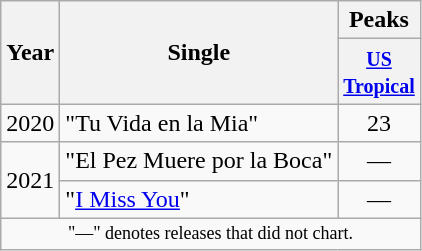<table class="wikitable">
<tr>
<th scope="col" rowspan="2">Year</th>
<th scope="col" rowspan="2">Single</th>
<th scope="col" colspan="1">Peaks</th>
</tr>
<tr>
<th align="center" width="45"><small><a href='#'>US Tropical</a></small><br></th>
</tr>
<tr>
<td align="center">2020</td>
<td align="left">"Tu Vida en la Mia"</td>
<td align="center">23</td>
</tr>
<tr>
<td rowspan=2>2021</td>
<td>"El Pez Muere por la Boca"</td>
<td align="center">—</td>
</tr>
<tr>
<td>"<a href='#'>I Miss You</a>"</td>
<td align="center">—</td>
</tr>
<tr>
<td colspan="6" style="text-align:center; font-size:9pt;">"—" denotes releases that did not chart.</td>
</tr>
</table>
